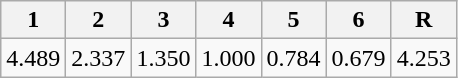<table class=wikitable>
<tr>
<th>1</th>
<th>2</th>
<th>3</th>
<th>4</th>
<th>5</th>
<th>6</th>
<th>R</th>
</tr>
<tr>
<td>4.489</td>
<td>2.337</td>
<td>1.350</td>
<td>1.000</td>
<td>0.784</td>
<td>0.679</td>
<td>4.253</td>
</tr>
</table>
